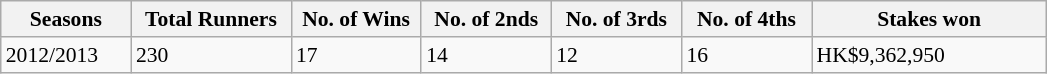<table class="wikitable sortable" style="font-size:90%;">
<tr>
<th width="80px">Seasons</th>
<th width="100px">Total Runners</th>
<th width="80px">No. of Wins</th>
<th width="80px">No. of 2nds</th>
<th width="80px">No. of 3rds</th>
<th width="80px">No. of 4ths</th>
<th width="150px">Stakes won</th>
</tr>
<tr>
<td>2012/2013</td>
<td>230</td>
<td>17</td>
<td>14</td>
<td>12</td>
<td>16</td>
<td>HK$9,362,950</td>
</tr>
</table>
